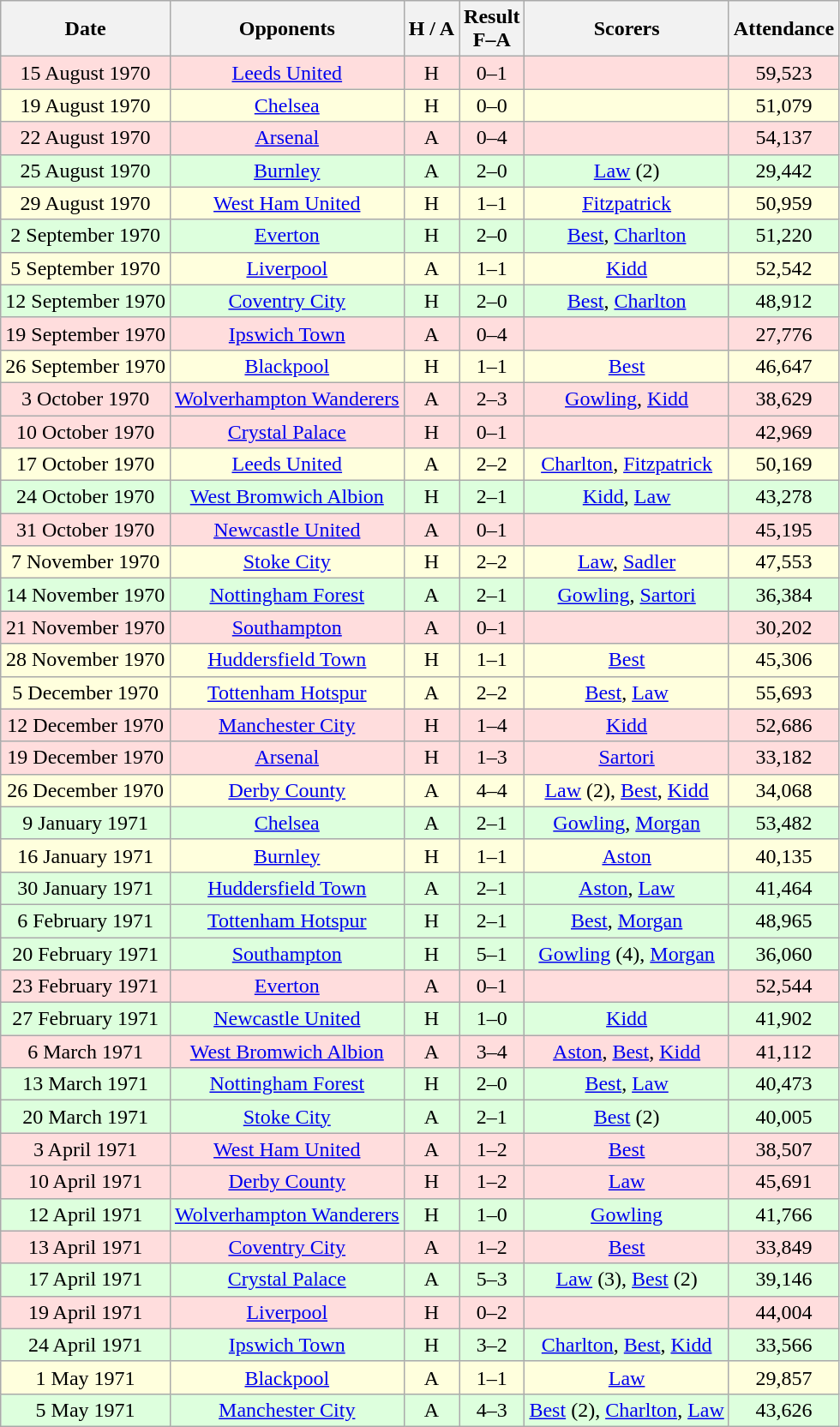<table class="wikitable" style="text-align:center">
<tr>
<th>Date</th>
<th>Opponents</th>
<th>H / A</th>
<th>Result<br>F–A</th>
<th>Scorers</th>
<th>Attendance</th>
</tr>
<tr bgcolor="#ffdddd">
<td>15 August 1970</td>
<td><a href='#'>Leeds United</a></td>
<td>H</td>
<td>0–1</td>
<td></td>
<td>59,523</td>
</tr>
<tr bgcolor="#ffffdd">
<td>19 August 1970</td>
<td><a href='#'>Chelsea</a></td>
<td>H</td>
<td>0–0</td>
<td></td>
<td>51,079</td>
</tr>
<tr bgcolor="#ffdddd">
<td>22 August 1970</td>
<td><a href='#'>Arsenal</a></td>
<td>A</td>
<td>0–4</td>
<td></td>
<td>54,137</td>
</tr>
<tr bgcolor="#ddffdd">
<td>25 August 1970</td>
<td><a href='#'>Burnley</a></td>
<td>A</td>
<td>2–0</td>
<td><a href='#'>Law</a> (2)</td>
<td>29,442</td>
</tr>
<tr bgcolor="#ffffdd">
<td>29 August 1970</td>
<td><a href='#'>West Ham United</a></td>
<td>H</td>
<td>1–1</td>
<td><a href='#'>Fitzpatrick</a></td>
<td>50,959</td>
</tr>
<tr bgcolor="#ddffdd">
<td>2 September 1970</td>
<td><a href='#'>Everton</a></td>
<td>H</td>
<td>2–0</td>
<td><a href='#'>Best</a>, <a href='#'>Charlton</a></td>
<td>51,220</td>
</tr>
<tr bgcolor="#ffffdd">
<td>5 September 1970</td>
<td><a href='#'>Liverpool</a></td>
<td>A</td>
<td>1–1</td>
<td><a href='#'>Kidd</a></td>
<td>52,542</td>
</tr>
<tr bgcolor="#ddffdd">
<td>12 September 1970</td>
<td><a href='#'>Coventry City</a></td>
<td>H</td>
<td>2–0</td>
<td><a href='#'>Best</a>, <a href='#'>Charlton</a></td>
<td>48,912</td>
</tr>
<tr bgcolor="#ffdddd">
<td>19 September 1970</td>
<td><a href='#'>Ipswich Town</a></td>
<td>A</td>
<td>0–4</td>
<td></td>
<td>27,776</td>
</tr>
<tr bgcolor="#ffffdd">
<td>26 September 1970</td>
<td><a href='#'>Blackpool</a></td>
<td>H</td>
<td>1–1</td>
<td><a href='#'>Best</a></td>
<td>46,647</td>
</tr>
<tr bgcolor="#ffdddd">
<td>3 October 1970</td>
<td><a href='#'>Wolverhampton Wanderers</a></td>
<td>A</td>
<td>2–3</td>
<td><a href='#'>Gowling</a>, <a href='#'>Kidd</a></td>
<td>38,629</td>
</tr>
<tr bgcolor="#ffdddd">
<td>10 October 1970</td>
<td><a href='#'>Crystal Palace</a></td>
<td>H</td>
<td>0–1</td>
<td></td>
<td>42,969</td>
</tr>
<tr bgcolor="#ffffdd">
<td>17 October 1970</td>
<td><a href='#'>Leeds United</a></td>
<td>A</td>
<td>2–2</td>
<td><a href='#'>Charlton</a>, <a href='#'>Fitzpatrick</a></td>
<td>50,169</td>
</tr>
<tr bgcolor="#ddffdd">
<td>24 October 1970</td>
<td><a href='#'>West Bromwich Albion</a></td>
<td>H</td>
<td>2–1</td>
<td><a href='#'>Kidd</a>, <a href='#'>Law</a></td>
<td>43,278</td>
</tr>
<tr bgcolor="#ffdddd">
<td>31 October 1970</td>
<td><a href='#'>Newcastle United</a></td>
<td>A</td>
<td>0–1</td>
<td></td>
<td>45,195</td>
</tr>
<tr bgcolor="#ffffdd">
<td>7 November 1970</td>
<td><a href='#'>Stoke City</a></td>
<td>H</td>
<td>2–2</td>
<td><a href='#'>Law</a>, <a href='#'>Sadler</a></td>
<td>47,553</td>
</tr>
<tr bgcolor="#ddffdd">
<td>14 November 1970</td>
<td><a href='#'>Nottingham Forest</a></td>
<td>A</td>
<td>2–1</td>
<td><a href='#'>Gowling</a>, <a href='#'>Sartori</a></td>
<td>36,384</td>
</tr>
<tr bgcolor="#ffdddd">
<td>21 November 1970</td>
<td><a href='#'>Southampton</a></td>
<td>A</td>
<td>0–1</td>
<td></td>
<td>30,202</td>
</tr>
<tr bgcolor="#ffffdd">
<td>28 November 1970</td>
<td><a href='#'>Huddersfield Town</a></td>
<td>H</td>
<td>1–1</td>
<td><a href='#'>Best</a></td>
<td>45,306</td>
</tr>
<tr bgcolor="#ffffdd">
<td>5 December 1970</td>
<td><a href='#'>Tottenham Hotspur</a></td>
<td>A</td>
<td>2–2</td>
<td><a href='#'>Best</a>, <a href='#'>Law</a></td>
<td>55,693</td>
</tr>
<tr bgcolor="#ffdddd">
<td>12 December 1970</td>
<td><a href='#'>Manchester City</a></td>
<td>H</td>
<td>1–4</td>
<td><a href='#'>Kidd</a></td>
<td>52,686</td>
</tr>
<tr bgcolor="#ffdddd">
<td>19 December 1970</td>
<td><a href='#'>Arsenal</a></td>
<td>H</td>
<td>1–3</td>
<td><a href='#'>Sartori</a></td>
<td>33,182</td>
</tr>
<tr bgcolor="#ffffdd">
<td>26 December 1970</td>
<td><a href='#'>Derby County</a></td>
<td>A</td>
<td>4–4</td>
<td><a href='#'>Law</a> (2), <a href='#'>Best</a>, <a href='#'>Kidd</a></td>
<td>34,068</td>
</tr>
<tr bgcolor="#ddffdd">
<td>9 January 1971</td>
<td><a href='#'>Chelsea</a></td>
<td>A</td>
<td>2–1</td>
<td><a href='#'>Gowling</a>, <a href='#'>Morgan</a></td>
<td>53,482</td>
</tr>
<tr bgcolor="#ffffdd">
<td>16 January 1971</td>
<td><a href='#'>Burnley</a></td>
<td>H</td>
<td>1–1</td>
<td><a href='#'>Aston</a></td>
<td>40,135</td>
</tr>
<tr bgcolor="#ddffdd">
<td>30 January 1971</td>
<td><a href='#'>Huddersfield Town</a></td>
<td>A</td>
<td>2–1</td>
<td><a href='#'>Aston</a>, <a href='#'>Law</a></td>
<td>41,464</td>
</tr>
<tr bgcolor="#ddffdd">
<td>6 February 1971</td>
<td><a href='#'>Tottenham Hotspur</a></td>
<td>H</td>
<td>2–1</td>
<td><a href='#'>Best</a>, <a href='#'>Morgan</a></td>
<td>48,965</td>
</tr>
<tr bgcolor="#ddffdd">
<td>20 February 1971</td>
<td><a href='#'>Southampton</a></td>
<td>H</td>
<td>5–1</td>
<td><a href='#'>Gowling</a> (4), <a href='#'>Morgan</a></td>
<td>36,060</td>
</tr>
<tr bgcolor="#ffdddd">
<td>23 February 1971</td>
<td><a href='#'>Everton</a></td>
<td>A</td>
<td>0–1</td>
<td></td>
<td>52,544</td>
</tr>
<tr bgcolor="#ddffdd">
<td>27 February 1971</td>
<td><a href='#'>Newcastle United</a></td>
<td>H</td>
<td>1–0</td>
<td><a href='#'>Kidd</a></td>
<td>41,902</td>
</tr>
<tr bgcolor="#ffdddd">
<td>6 March 1971</td>
<td><a href='#'>West Bromwich Albion</a></td>
<td>A</td>
<td>3–4</td>
<td><a href='#'>Aston</a>, <a href='#'>Best</a>, <a href='#'>Kidd</a></td>
<td>41,112</td>
</tr>
<tr bgcolor="#ddffdd">
<td>13 March 1971</td>
<td><a href='#'>Nottingham Forest</a></td>
<td>H</td>
<td>2–0</td>
<td><a href='#'>Best</a>, <a href='#'>Law</a></td>
<td>40,473</td>
</tr>
<tr bgcolor="#ddffdd">
<td>20 March 1971</td>
<td><a href='#'>Stoke City</a></td>
<td>A</td>
<td>2–1</td>
<td><a href='#'>Best</a> (2)</td>
<td>40,005</td>
</tr>
<tr bgcolor="#ffdddd">
<td>3 April 1971</td>
<td><a href='#'>West Ham United</a></td>
<td>A</td>
<td>1–2</td>
<td><a href='#'>Best</a></td>
<td>38,507</td>
</tr>
<tr bgcolor="#ffdddd">
<td>10 April 1971</td>
<td><a href='#'>Derby County</a></td>
<td>H</td>
<td>1–2</td>
<td><a href='#'>Law</a></td>
<td>45,691</td>
</tr>
<tr bgcolor="#ddffdd">
<td>12 April 1971</td>
<td><a href='#'>Wolverhampton Wanderers</a></td>
<td>H</td>
<td>1–0</td>
<td><a href='#'>Gowling</a></td>
<td>41,766</td>
</tr>
<tr bgcolor="#ffdddd">
<td>13 April 1971</td>
<td><a href='#'>Coventry City</a></td>
<td>A</td>
<td>1–2</td>
<td><a href='#'>Best</a></td>
<td>33,849</td>
</tr>
<tr bgcolor="#ddffdd">
<td>17 April 1971</td>
<td><a href='#'>Crystal Palace</a></td>
<td>A</td>
<td>5–3</td>
<td><a href='#'>Law</a> (3), <a href='#'>Best</a> (2)</td>
<td>39,146</td>
</tr>
<tr bgcolor="#ffdddd">
<td>19 April 1971</td>
<td><a href='#'>Liverpool</a></td>
<td>H</td>
<td>0–2</td>
<td></td>
<td>44,004</td>
</tr>
<tr bgcolor="#ddffdd">
<td>24 April 1971</td>
<td><a href='#'>Ipswich Town</a></td>
<td>H</td>
<td>3–2</td>
<td><a href='#'>Charlton</a>, <a href='#'>Best</a>, <a href='#'>Kidd</a></td>
<td>33,566</td>
</tr>
<tr bgcolor="#ffffdd">
<td>1 May 1971</td>
<td><a href='#'>Blackpool</a></td>
<td>A</td>
<td>1–1</td>
<td><a href='#'>Law</a></td>
<td>29,857</td>
</tr>
<tr bgcolor="#ddffdd">
<td>5 May 1971</td>
<td><a href='#'>Manchester City</a></td>
<td>A</td>
<td>4–3</td>
<td><a href='#'>Best</a> (2), <a href='#'>Charlton</a>, <a href='#'>Law</a></td>
<td>43,626</td>
</tr>
</table>
